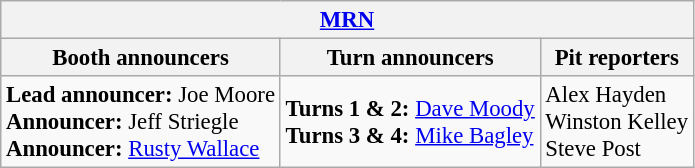<table class="wikitable" style="font-size: 95%">
<tr>
<th colspan="3"><a href='#'>MRN</a></th>
</tr>
<tr>
<th>Booth announcers</th>
<th>Turn announcers</th>
<th>Pit reporters</th>
</tr>
<tr>
<td><strong>Lead announcer:</strong> Joe Moore<br><strong>Announcer:</strong> Jeff Striegle<br><strong>Announcer:</strong> <a href='#'>Rusty Wallace</a></td>
<td><strong>Turns 1 & 2:</strong> <a href='#'>Dave Moody</a><br><strong>Turns 3 & 4:</strong> <a href='#'>Mike Bagley</a></td>
<td>Alex Hayden<br>Winston Kelley<br>Steve Post</td>
</tr>
</table>
